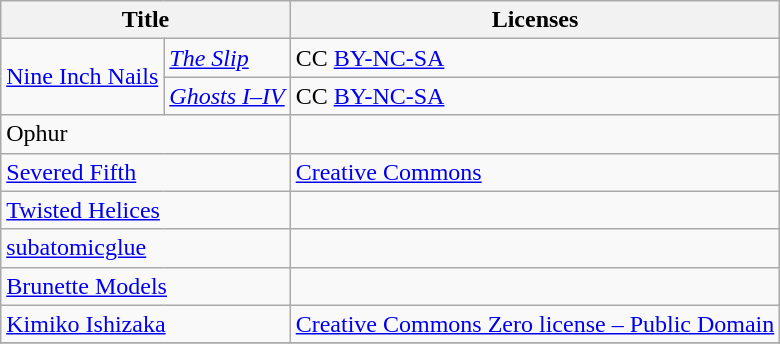<table class="wikitable">
<tr>
<th COLSPAN=2>Title</th>
<th>Licenses</th>
</tr>
<tr>
<td ROWSPAN=2><a href='#'>Nine Inch Nails</a></td>
<td><em><a href='#'>The Slip</a></em></td>
<td>CC <a href='#'>BY-NC-SA</a></td>
</tr>
<tr>
<td><em><a href='#'>Ghosts I–IV</a></em></td>
<td>CC <a href='#'>BY-NC-SA</a></td>
</tr>
<tr>
<td COLSPAN=2>Ophur</td>
<td></td>
</tr>
<tr>
<td COLSPAN=2><a href='#'>Severed Fifth</a></td>
<td><a href='#'>Creative Commons</a></td>
</tr>
<tr>
<td COLSPAN=2><a href='#'>Twisted Helices</a></td>
<td></td>
</tr>
<tr>
<td COLSPAN=2><a href='#'>subatomicglue</a></td>
<td></td>
</tr>
<tr>
<td COLSPAN=2><a href='#'>Brunette Models</a></td>
<td></td>
</tr>
<tr>
<td COLSPAN=2><a href='#'>Kimiko Ishizaka</a></td>
<td><a href='#'>Creative Commons Zero license – Public Domain</a></td>
</tr>
<tr>
</tr>
</table>
